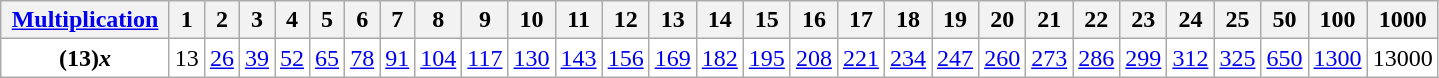<table class="wikitable" style="text-align: center; background: white">
<tr>
<th style="width:105px;"><a href='#'>Multiplication</a></th>
<th>1</th>
<th>2</th>
<th>3</th>
<th>4</th>
<th>5</th>
<th>6</th>
<th>7</th>
<th>8</th>
<th>9</th>
<th>10</th>
<th>11</th>
<th>12</th>
<th>13</th>
<th>14</th>
<th>15</th>
<th>16</th>
<th>17</th>
<th>18</th>
<th>19</th>
<th>20</th>
<th>21</th>
<th>22</th>
<th>23</th>
<th>24</th>
<th>25</th>
<th>50</th>
<th>100</th>
<th>1000</th>
</tr>
<tr>
<td><strong>(13)<em>x<strong><em></td>
<td></strong>13<strong></td>
<td><a href='#'>26</a></td>
<td><a href='#'>39</a></td>
<td><a href='#'>52</a></td>
<td><a href='#'>65</a></td>
<td><a href='#'>78</a></td>
<td><a href='#'>91</a></td>
<td><a href='#'>104</a></td>
<td><a href='#'>117</a></td>
<td><a href='#'>130</a></td>
<td><a href='#'>143</a></td>
<td><a href='#'>156</a></td>
<td><a href='#'>169</a></td>
<td><a href='#'>182</a></td>
<td><a href='#'>195</a></td>
<td><a href='#'>208</a></td>
<td><a href='#'>221</a></td>
<td><a href='#'>234</a></td>
<td><a href='#'>247</a></td>
<td><a href='#'>260</a></td>
<td><a href='#'>273</a></td>
<td><a href='#'>286</a></td>
<td><a href='#'>299</a></td>
<td><a href='#'>312</a></td>
<td><a href='#'>325</a></td>
<td><a href='#'>650</a></td>
<td><a href='#'>1300</a></td>
<td>13000</td>
</tr>
</table>
